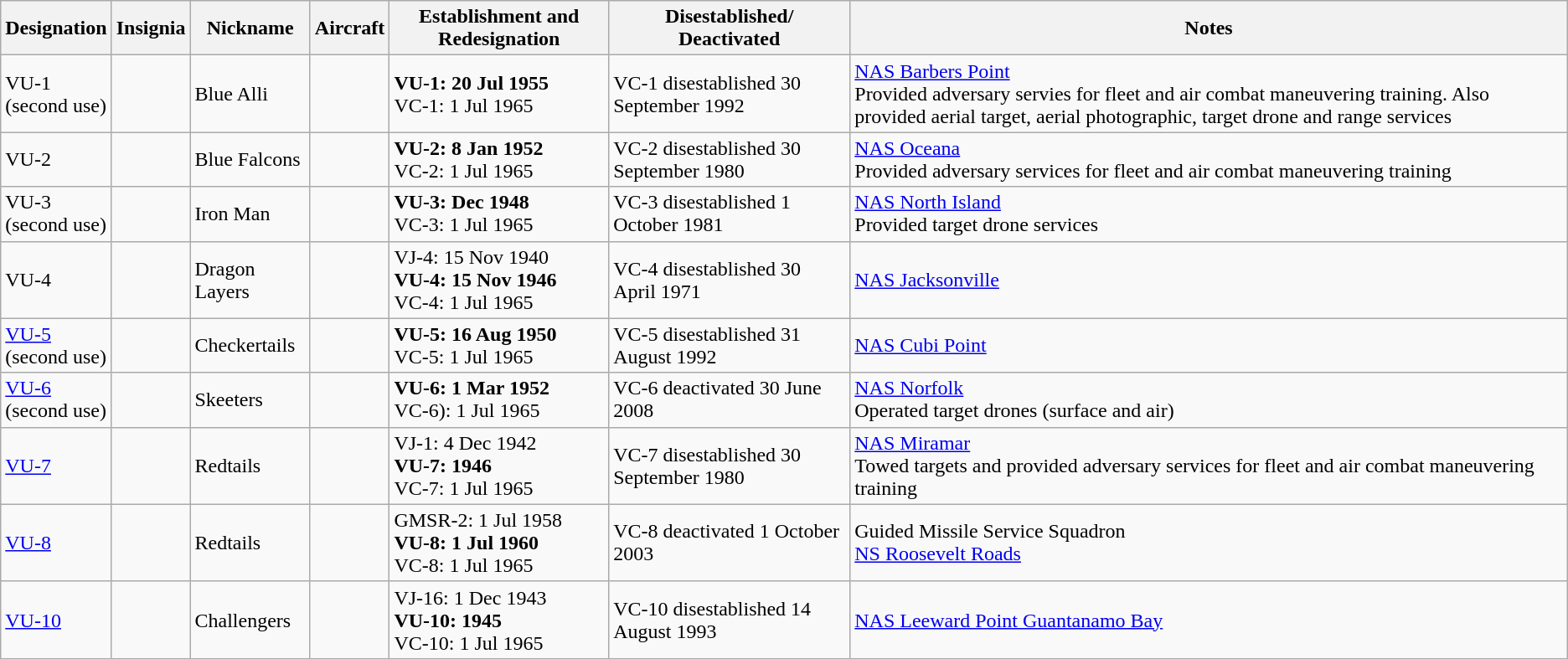<table class="wikitable sortable">
<tr>
<th>Designation</th>
<th>Insignia</th>
<th>Nickname</th>
<th>Aircraft</th>
<th>Establishment and Redesignation</th>
<th>Disestablished/ Deactivated</th>
<th>Notes</th>
</tr>
<tr>
<td>VU-1<br>(second use)</td>
<td></td>
<td>Blue Alli</td>
<td></td>
<td><strong>VU-1: 20 Jul 1955</strong><br>VC-1: 1 Jul 1965<br></td>
<td>VC-1 disestablished 30 September 1992</td>
<td><a href='#'>NAS Barbers Point</a><br>Provided adversary servies for fleet and air combat maneuvering training. Also provided aerial target, aerial photographic, target drone and range services</td>
</tr>
<tr>
<td>VU-2</td>
<td></td>
<td>Blue Falcons</td>
<td></td>
<td><strong>VU-2: 8 Jan 1952</strong> <br>VC-2: 1 Jul 1965</td>
<td>VC-2 disestablished 30 September 1980</td>
<td><a href='#'>NAS Oceana</a><br>Provided adversary services for fleet and air combat maneuvering training</td>
</tr>
<tr>
<td>VU-3<br>(second use)</td>
<td></td>
<td>Iron Man</td>
<td></td>
<td><strong>VU-3: Dec 1948</strong><br>VC-3: 1 Jul 1965<br></td>
<td>VC-3 disestablished 1 October 1981</td>
<td><a href='#'>NAS North Island</a><br>Provided target drone services</td>
</tr>
<tr>
<td>VU-4</td>
<td></td>
<td>Dragon Layers</td>
<td></td>
<td>VJ-4: 15 Nov 1940<br><strong>VU-4: 15 Nov 1946</strong> <br>VC-4: 1 Jul 1965</td>
<td>VC-4 disestablished 30 April 1971</td>
<td><a href='#'>NAS Jacksonville</a></td>
</tr>
<tr>
<td><a href='#'>VU-5</a><br>(second use)</td>
<td></td>
<td>Checkertails</td>
<td></td>
<td><strong>VU-5: 16 Aug 1950</strong> <br>VC-5: 1 Jul 1965</td>
<td>VC-5 disestablished 31 August 1992</td>
<td><a href='#'>NAS Cubi Point</a></td>
</tr>
<tr>
<td><a href='#'>VU-6</a><br>(second use)</td>
<td></td>
<td>Skeeters</td>
<td></td>
<td><strong>VU-6: 1 Mar 1952</strong><br>VC-6): 1 Jul 1965</td>
<td>VC-6 deactivated 30 June 2008</td>
<td><a href='#'>NAS Norfolk</a><br>Operated target drones (surface and air)</td>
</tr>
<tr>
<td><a href='#'>VU-7</a></td>
<td></td>
<td>Redtails</td>
<td></td>
<td>VJ-1: 4 Dec 1942<br><strong>VU-7: 1946</strong><br>VC-7: 1 Jul 1965</td>
<td>VC-7 disestablished 30 September 1980</td>
<td><a href='#'>NAS Miramar</a><br>Towed targets and provided adversary services for fleet and air combat maneuvering training</td>
</tr>
<tr>
<td><a href='#'>VU-8</a></td>
<td></td>
<td>Redtails</td>
<td></td>
<td>GMSR-2: 1 Jul 1958<br><strong>VU-8: 1 Jul 1960</strong> <br>VC-8: 1 Jul 1965</td>
<td>VC-8 deactivated 1 October 2003</td>
<td>Guided Missile Service Squadron<br><a href='#'>NS Roosevelt Roads</a></td>
</tr>
<tr>
<td><a href='#'>VU-10</a></td>
<td></td>
<td>Challengers</td>
<td></td>
<td>VJ-16: 1 Dec 1943<br><strong>VU-10: 1945</strong><br>VC-10: 1 Jul 1965</td>
<td>VC-10 disestablished 14 August 1993</td>
<td><a href='#'>NAS Leeward Point Guantanamo Bay</a></td>
</tr>
</table>
